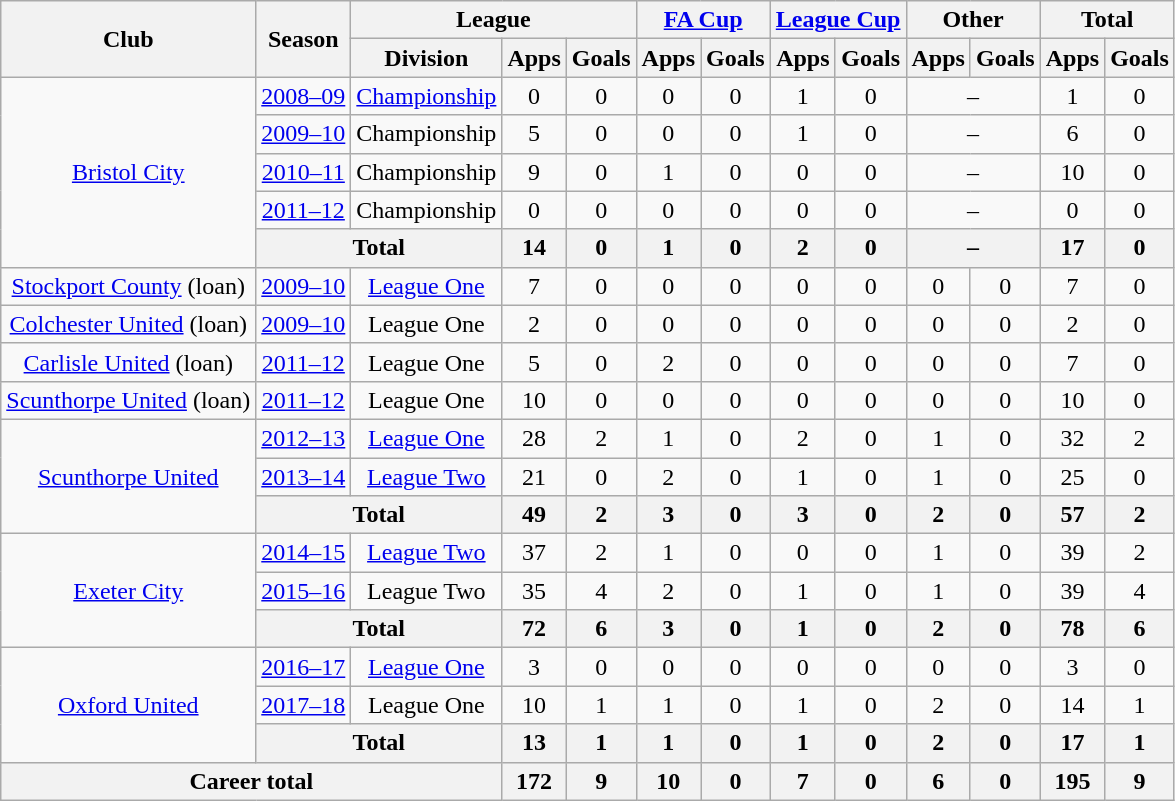<table class="wikitable" style="text-align: center">
<tr>
<th rowspan="2">Club</th>
<th rowspan="2">Season</th>
<th colspan="3">League</th>
<th colspan="2"><a href='#'>FA Cup</a></th>
<th colspan="2"><a href='#'>League Cup</a></th>
<th colspan="2">Other</th>
<th colspan="2">Total</th>
</tr>
<tr>
<th>Division</th>
<th>Apps</th>
<th>Goals</th>
<th>Apps</th>
<th>Goals</th>
<th>Apps</th>
<th>Goals</th>
<th>Apps</th>
<th>Goals</th>
<th>Apps</th>
<th>Goals</th>
</tr>
<tr>
<td rowspan="5"><a href='#'>Bristol City</a></td>
<td><a href='#'>2008–09</a></td>
<td><a href='#'>Championship</a></td>
<td>0</td>
<td>0</td>
<td>0</td>
<td>0</td>
<td>1</td>
<td>0</td>
<td colspan="2">–</td>
<td>1</td>
<td>0</td>
</tr>
<tr>
<td><a href='#'>2009–10</a></td>
<td>Championship</td>
<td>5</td>
<td>0</td>
<td>0</td>
<td>0</td>
<td>1</td>
<td>0</td>
<td colspan="2">–</td>
<td>6</td>
<td>0</td>
</tr>
<tr>
<td><a href='#'>2010–11</a></td>
<td>Championship</td>
<td>9</td>
<td>0</td>
<td>1</td>
<td>0</td>
<td>0</td>
<td>0</td>
<td colspan="2">–</td>
<td>10</td>
<td>0</td>
</tr>
<tr>
<td><a href='#'>2011–12</a></td>
<td>Championship</td>
<td>0</td>
<td>0</td>
<td>0</td>
<td>0</td>
<td>0</td>
<td>0</td>
<td colspan="2">–</td>
<td>0</td>
<td>0</td>
</tr>
<tr>
<th colspan="2">Total</th>
<th>14</th>
<th>0</th>
<th>1</th>
<th>0</th>
<th>2</th>
<th>0</th>
<th colspan="2">–</th>
<th>17</th>
<th>0</th>
</tr>
<tr>
<td><a href='#'>Stockport County</a> (loan)</td>
<td><a href='#'>2009–10</a></td>
<td><a href='#'>League One</a></td>
<td>7</td>
<td>0</td>
<td>0</td>
<td>0</td>
<td>0</td>
<td>0</td>
<td>0</td>
<td>0</td>
<td>7</td>
<td>0</td>
</tr>
<tr>
<td><a href='#'>Colchester United</a> (loan)</td>
<td><a href='#'>2009–10</a></td>
<td>League One</td>
<td>2</td>
<td>0</td>
<td>0</td>
<td>0</td>
<td>0</td>
<td>0</td>
<td>0</td>
<td>0</td>
<td>2</td>
<td>0</td>
</tr>
<tr>
<td><a href='#'>Carlisle United</a> (loan)</td>
<td><a href='#'>2011–12</a></td>
<td>League One</td>
<td>5</td>
<td>0</td>
<td>2</td>
<td>0</td>
<td>0</td>
<td>0</td>
<td>0</td>
<td>0</td>
<td>7</td>
<td>0</td>
</tr>
<tr>
<td><a href='#'>Scunthorpe United</a> (loan)</td>
<td><a href='#'>2011–12</a></td>
<td>League One</td>
<td>10</td>
<td>0</td>
<td>0</td>
<td>0</td>
<td>0</td>
<td>0</td>
<td>0</td>
<td>0</td>
<td>10</td>
<td>0</td>
</tr>
<tr>
<td rowspan="3"><a href='#'>Scunthorpe United</a></td>
<td><a href='#'>2012–13</a></td>
<td><a href='#'>League One</a></td>
<td>28</td>
<td>2</td>
<td>1</td>
<td>0</td>
<td>2</td>
<td>0</td>
<td>1</td>
<td>0</td>
<td>32</td>
<td>2</td>
</tr>
<tr>
<td><a href='#'>2013–14</a></td>
<td><a href='#'>League Two</a></td>
<td>21</td>
<td>0</td>
<td>2</td>
<td>0</td>
<td>1</td>
<td>0</td>
<td>1</td>
<td>0</td>
<td>25</td>
<td>0</td>
</tr>
<tr>
<th colspan="2">Total</th>
<th>49</th>
<th>2</th>
<th>3</th>
<th>0</th>
<th>3</th>
<th>0</th>
<th>2</th>
<th>0</th>
<th>57</th>
<th>2</th>
</tr>
<tr>
<td rowspan="3"><a href='#'>Exeter City</a></td>
<td><a href='#'>2014–15</a></td>
<td><a href='#'>League Two</a></td>
<td>37</td>
<td>2</td>
<td>1</td>
<td>0</td>
<td>0</td>
<td>0</td>
<td>1</td>
<td>0</td>
<td>39</td>
<td>2</td>
</tr>
<tr>
<td><a href='#'>2015–16</a></td>
<td>League Two</td>
<td>35</td>
<td>4</td>
<td>2</td>
<td>0</td>
<td>1</td>
<td>0</td>
<td>1</td>
<td>0</td>
<td>39</td>
<td>4</td>
</tr>
<tr>
<th colspan="2">Total</th>
<th>72</th>
<th>6</th>
<th>3</th>
<th>0</th>
<th>1</th>
<th>0</th>
<th>2</th>
<th>0</th>
<th>78</th>
<th>6</th>
</tr>
<tr>
<td rowspan="3"><a href='#'>Oxford United</a></td>
<td><a href='#'>2016–17</a></td>
<td><a href='#'>League One</a></td>
<td>3</td>
<td>0</td>
<td>0</td>
<td>0</td>
<td>0</td>
<td>0</td>
<td>0</td>
<td>0</td>
<td>3</td>
<td>0</td>
</tr>
<tr>
<td><a href='#'>2017–18</a></td>
<td>League One</td>
<td>10</td>
<td>1</td>
<td>1</td>
<td>0</td>
<td>1</td>
<td>0</td>
<td>2</td>
<td>0</td>
<td>14</td>
<td>1</td>
</tr>
<tr>
<th colspan="2">Total</th>
<th>13</th>
<th>1</th>
<th>1</th>
<th>0</th>
<th>1</th>
<th>0</th>
<th>2</th>
<th>0</th>
<th>17</th>
<th>1</th>
</tr>
<tr>
<th colspan="3">Career total</th>
<th>172</th>
<th>9</th>
<th>10</th>
<th>0</th>
<th>7</th>
<th>0</th>
<th>6</th>
<th>0</th>
<th>195</th>
<th>9</th>
</tr>
</table>
